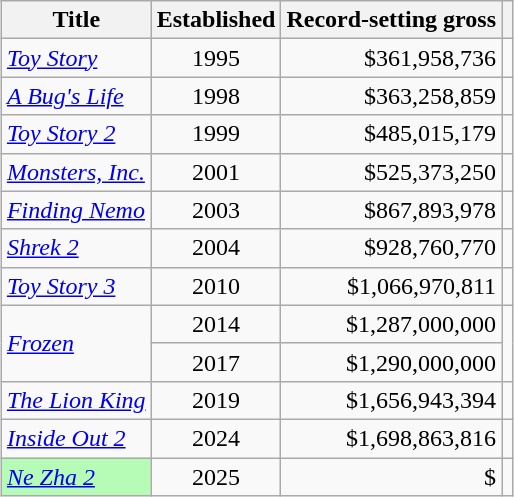<table class="wikitable" style="margin:auto;">
<tr>
<th scope="col">Title</th>
<th scope="col">Established</th>
<th scope="col">Record-setting gross</th>
<th scope="col"></th>
</tr>
<tr>
<td scope="row"><em><a href='#'>Toy Story</a></em></td>
<td style="text-align:center;">1995</td>
<td style="text-align:right;">$361,958,736</td>
<td style="text-align:center;"></td>
</tr>
<tr>
<td scope="row"><em><a href='#'>A Bug's Life</a></em></td>
<td style="text-align:center;">1998</td>
<td style="text-align:right;">$363,258,859</td>
<td style="text-align:center;"></td>
</tr>
<tr>
<td scope="row"><em><a href='#'>Toy Story 2</a></em></td>
<td style="text-align:center;">1999</td>
<td style="text-align:right;">$485,015,179</td>
<td style="text-align:center;"></td>
</tr>
<tr>
<td scope="row"><em><a href='#'>Monsters, Inc.</a></em></td>
<td style="text-align:center;">2001</td>
<td style="text-align:right;">$525,373,250</td>
<td style="text-align:center;"></td>
</tr>
<tr>
<td scope="row"><em><a href='#'>Finding Nemo</a></em></td>
<td style="text-align:center;">2003</td>
<td style="text-align:right;">$867,893,978</td>
<td style="text-align:center;"></td>
</tr>
<tr>
<td scope="row"><em><a href='#'>Shrek 2</a></em></td>
<td style="text-align:center;">2004</td>
<td style="text-align:right;">$928,760,770</td>
<td style="text-align:center;"></td>
</tr>
<tr>
<td scope="row"><em><a href='#'>Toy Story 3</a></em></td>
<td style="text-align:center;">2010</td>
<td style="text-align:right;">$1,066,970,811</td>
<td style="text-align:center;"></td>
</tr>
<tr>
<td scope="row" rowspan="2"><em><a href='#'>Frozen</a></em></td>
<td style="text-align:center;">2014</td>
<td style="text-align:right;">$1,287,000,000</td>
<td style="text-align:center;" rowspan="2"></td>
</tr>
<tr>
<td style="text-align:center;">2017</td>
<td style="text-align:right;">$1,290,000,000</td>
</tr>
<tr>
<td scope="row"><em><a href='#'>The Lion King</a></em></td>
<td style="text-align:center;">2019</td>
<td style="text-align:right;">$1,656,943,394</td>
<td style="text-align:center;"></td>
</tr>
<tr>
<td scope="row"><em><a href='#'>Inside Out 2</a></em></td>
<td style="text-align:center;">2024</td>
<td style="text-align:right;">$1,698,863,816</td>
<td style="text-align:center;"></td>
</tr>
<tr>
<td scope="row" style="background:#b6fcb6;"><em><a href='#'>Ne Zha 2</a></em></td>
<td style="text-align:center;">2025</td>
<td style="text-align:right;">$</td>
<td style="text-align:center;"></td>
</tr>
</table>
